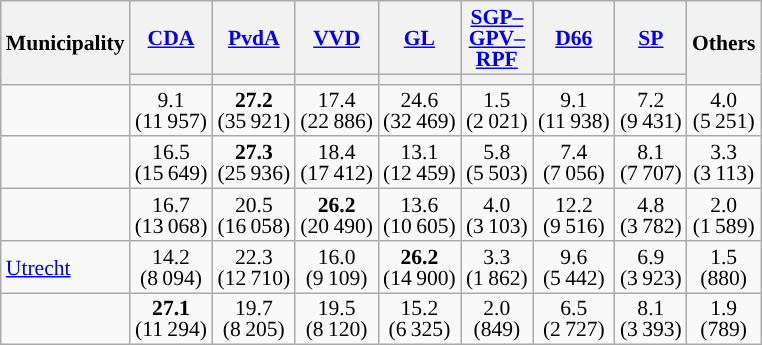<table class="wikitable sortable" style="text-align:center;font-size:90%;line-height:14px">
<tr style="height:40px;">
<th rowspan="2">Municipality</th>
<th style="width:40px;"><a href='#'>CDA</a></th>
<th style="width:40px;"><a href='#'>PvdA</a></th>
<th style="width:40px;"><a href='#'>VVD</a></th>
<th style="width:40px;"><a href='#'>GL</a></th>
<th style="width:40px;"><a href='#'>SGP–GPV–RPF</a></th>
<th style="width:40px;"><a href='#'>D66</a></th>
<th style="width:40px;"><a href='#'>SP</a></th>
<th style="width:40px;" rowspan="2">Others</th>
</tr>
<tr>
<th style="background:"></th>
<th style="background:"></th>
<th style="background:"></th>
<th style="background:"></th>
<th style="background:"></th>
<th style="background:"></th>
<th style="background:"></th>
</tr>
<tr>
<td align="left"></td>
<td>9.1<br><span>(11 957)</span></td>
<td style="background:"><strong>27.2</strong><br><span>(35 921)</span></td>
<td>17.4<br><span>(22 886)</span></td>
<td>24.6<br><span>(32 469)</span></td>
<td>1.5<br><span>(2 021)</span></td>
<td>9.1<br><span>(11 938)</span></td>
<td>7.2<br><span>(9 431)</span></td>
<td>4.0<br><span>(5 251)</span></td>
</tr>
<tr>
<td align="left"></td>
<td>16.5<br><span>(15 649)</span></td>
<td style="background:"><strong>27.3</strong><br><span>(25 936)</span></td>
<td>18.4<br><span>(17 412)</span></td>
<td>13.1<br><span>(12 459)</span></td>
<td>5.8<br><span>(5 503)</span></td>
<td>7.4<br><span>(7 056)</span></td>
<td>8.1<br><span>(7 707)</span></td>
<td>3.3<br><span>(3 113)</span></td>
</tr>
<tr>
<td align="left"></td>
<td>16.7<br><span>(13 068)</span></td>
<td>20.5<br><span>(16 058)</span></td>
<td style="background:"><strong>26.2</strong><br><span>(20 490)</span></td>
<td>13.6<br><span>(10 605)</span></td>
<td>4.0<br><span>(3 103)</span></td>
<td>12.2<br><span>(9 516)</span></td>
<td>4.8<br><span>(3 782)</span></td>
<td>2.0<br><span>(1 589)</span></td>
</tr>
<tr>
<td align="left"> <a href='#'>Utrecht</a></td>
<td>14.2<br><span>(8 094)</span></td>
<td>22.3<br><span>(12 710)</span></td>
<td>16.0<br><span>(9 109)</span></td>
<td style="background:"><strong>26.2</strong><br><span>(14 900)</span></td>
<td>3.3<br><span>(1 862)</span></td>
<td>9.6<br><span>(5 442)</span></td>
<td>6.9<br><span>(3 923)</span></td>
<td>1.5<br><span>(880)</span></td>
</tr>
<tr>
<td align="left"></td>
<td style="background:"><strong>27.1</strong><br><span>(11 294)</span></td>
<td>19.7<br><span>(8 205)</span></td>
<td>19.5<br><span>(8 120)</span></td>
<td>15.2<br><span>(6 325)</span></td>
<td>2.0<br><span>(849)</span></td>
<td>6.5<br><span>(2 727)</span></td>
<td>8.1<br><span>(3 393)</span></td>
<td>1.9<br><span>(789)</span></td>
</tr>
</table>
